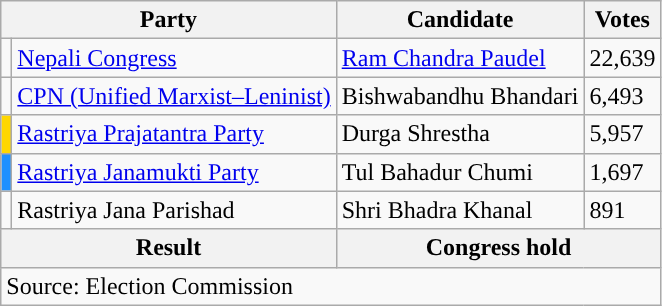<table class="wikitable">
<tr>
<th colspan="2">Party</th>
<th>Candidate</th>
<th>Votes</th>
</tr>
<tr>
<td style="background-color:"></td>
<td><a href='#'>Nepali Congress</a></td>
<td><a href='#'>Ram Chandra Paudel</a></td>
<td>22,639</td>
</tr>
<tr>
<td style="background-color:"></td>
<td><a href='#'>CPN (Unified Marxist–Leninist)</a></td>
<td>Bishwabandhu Bhandari</td>
<td>6,493</td>
</tr>
<tr>
<td style="background-color:gold"></td>
<td><a href='#'>Rastriya Prajatantra Party</a></td>
<td>Durga Shrestha</td>
<td>5,957</td>
</tr>
<tr>
<td style="background-color:dodgerblue"></td>
<td><a href='#'>Rastriya Janamukti Party</a></td>
<td>Tul Bahadur Chumi</td>
<td>1,697</td>
</tr>
<tr>
<td></td>
<td>Rastriya Jana Parishad</td>
<td>Shri Bhadra Khanal</td>
<td>891</td>
</tr>
<tr>
<th colspan="2">Result</th>
<th colspan="2">Congress hold</th>
</tr>
<tr>
<td colspan="4">Source: Election Commission</td>
</tr>
</table>
